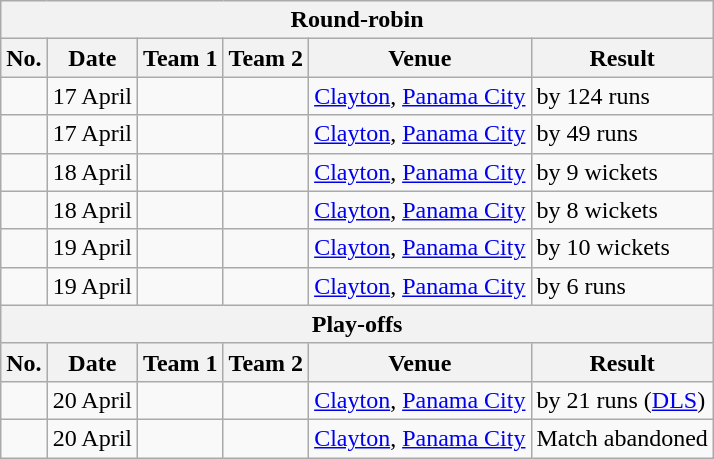<table class="wikitable">
<tr>
<th colspan="6">Round-robin</th>
</tr>
<tr>
<th>No.</th>
<th>Date</th>
<th>Team 1</th>
<th>Team 2</th>
<th>Venue</th>
<th>Result</th>
</tr>
<tr>
<td></td>
<td>17 April</td>
<td></td>
<td></td>
<td><a href='#'>Clayton</a>, <a href='#'>Panama City</a></td>
<td> by 124 runs</td>
</tr>
<tr>
<td></td>
<td>17 April</td>
<td></td>
<td></td>
<td><a href='#'>Clayton</a>, <a href='#'>Panama City</a></td>
<td> by 49 runs</td>
</tr>
<tr>
<td></td>
<td>18 April</td>
<td></td>
<td></td>
<td><a href='#'>Clayton</a>, <a href='#'>Panama City</a></td>
<td> by 9 wickets</td>
</tr>
<tr>
<td></td>
<td>18 April</td>
<td></td>
<td></td>
<td><a href='#'>Clayton</a>, <a href='#'>Panama City</a></td>
<td> by 8 wickets</td>
</tr>
<tr>
<td></td>
<td>19 April</td>
<td></td>
<td></td>
<td><a href='#'>Clayton</a>, <a href='#'>Panama City</a></td>
<td> by 10 wickets</td>
</tr>
<tr>
<td></td>
<td>19 April</td>
<td></td>
<td></td>
<td><a href='#'>Clayton</a>, <a href='#'>Panama City</a></td>
<td> by 6 runs</td>
</tr>
<tr>
<th colspan="6">Play-offs</th>
</tr>
<tr>
<th>No.</th>
<th>Date</th>
<th>Team 1</th>
<th>Team 2</th>
<th>Venue</th>
<th>Result</th>
</tr>
<tr>
<td></td>
<td>20 April</td>
<td></td>
<td></td>
<td><a href='#'>Clayton</a>, <a href='#'>Panama City</a></td>
<td> by 21 runs (<a href='#'>DLS</a>)</td>
</tr>
<tr>
<td></td>
<td>20 April</td>
<td></td>
<td></td>
<td><a href='#'>Clayton</a>, <a href='#'>Panama City</a></td>
<td>Match abandoned</td>
</tr>
</table>
